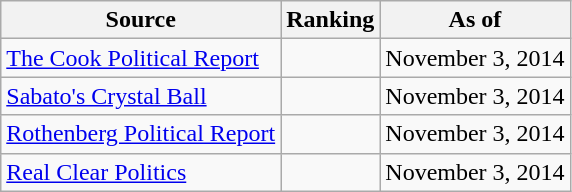<table class="wikitable" style="text-align:center">
<tr>
<th>Source</th>
<th>Ranking</th>
<th>As of</th>
</tr>
<tr>
<td align=left><a href='#'>The Cook Political Report</a></td>
<td></td>
<td>November 3, 2014</td>
</tr>
<tr>
<td align=left><a href='#'>Sabato's Crystal Ball</a></td>
<td></td>
<td>November 3, 2014</td>
</tr>
<tr>
<td align=left><a href='#'>Rothenberg Political Report</a></td>
<td></td>
<td>November 3, 2014</td>
</tr>
<tr>
<td align=left><a href='#'>Real Clear Politics</a></td>
<td></td>
<td>November 3, 2014</td>
</tr>
</table>
